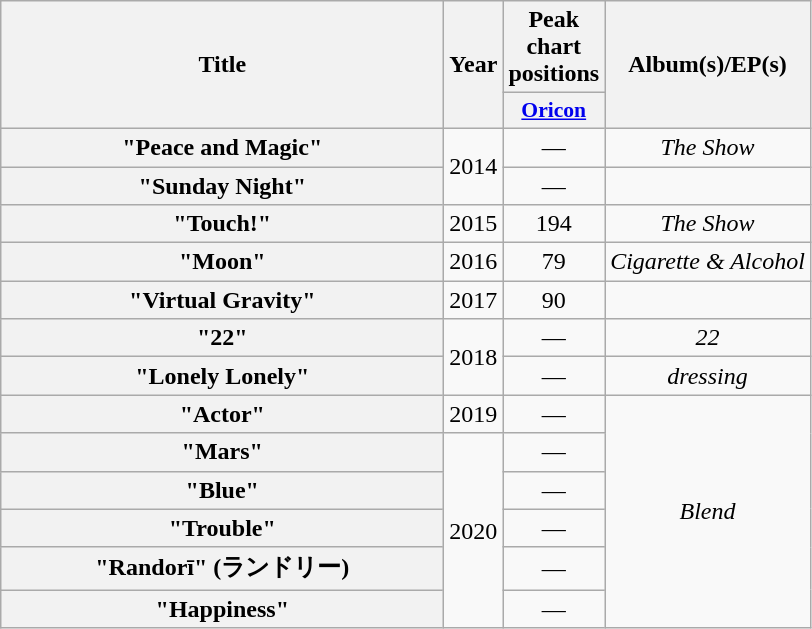<table class="wikitable plainrowheaders" style="text-align:center;">
<tr>
<th scope="col" rowspan="2" style="width:18em;">Title</th>
<th scope="col" rowspan="2" style="width:1em;">Year</th>
<th scope="col" colspan="1">Peak chart positions</th>
<th scope="col" rowspan="2">Album(s)/EP(s)</th>
</tr>
<tr>
<th scope="col" style="width:2em;font-size:90%;"><a href='#'>Oricon</a></th>
</tr>
<tr>
<th scope="row">"Peace and Magic"</th>
<td rowspan="2">2014</td>
<td>—</td>
<td align=center><em>The Show</em></td>
</tr>
<tr>
<th scope="row">"Sunday Night"</th>
<td>—</td>
<td></td>
</tr>
<tr>
<th scope="row">"Touch!"</th>
<td rowspan="1">2015</td>
<td>194</td>
<td align=center><em>The Show</em></td>
</tr>
<tr>
<th scope="row">"Moon"</th>
<td rowspan="1">2016</td>
<td>79</td>
<td align=center><em>Cigarette & Alcohol	</em></td>
</tr>
<tr>
<th scope="row">"Virtual Gravity"</th>
<td rowspan="1">2017</td>
<td>90</td>
<td></td>
</tr>
<tr>
<th scope="row">"22"</th>
<td rowspan="2">2018</td>
<td>—</td>
<td><em>22</em></td>
</tr>
<tr>
<th scope="row">"Lonely Lonely" </th>
<td>—</td>
<td><em>dressing</em></td>
</tr>
<tr>
<th scope="row">"Actor"</th>
<td rowspan="1">2019</td>
<td>—</td>
<td rowspan=6><em>Blend</em></td>
</tr>
<tr>
<th scope="row">"Mars"</th>
<td rowspan="5">2020</td>
<td>—</td>
</tr>
<tr>
<th scope="row">"Blue" </th>
<td>—</td>
</tr>
<tr>
<th scope="row">"Trouble"</th>
<td>—</td>
</tr>
<tr>
<th scope="row">"Randorī" (ランドリー)</th>
<td>—</td>
</tr>
<tr>
<th scope="row">"Happiness" </th>
<td>—</td>
</tr>
</table>
